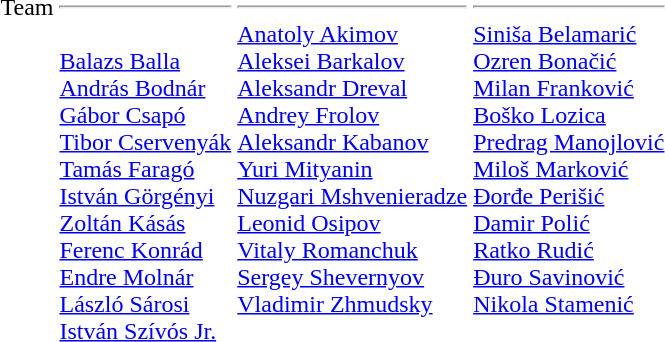<table>
<tr valign="top">
<td>Team</td>
<td><hr><br><a href='#'>Balazs Balla</a><br> <a href='#'>András Bodnár</a><br> <a href='#'>Gábor Csapó</a><br> <a href='#'>Tibor Cservenyák</a><br> <a href='#'>Tamás Faragó</a><br> <a href='#'>István Görgényi</a><br> <a href='#'>Zoltán Kásás</a><br> <a href='#'>Ferenc Konrád</a><br> <a href='#'>Endre Molnár</a><br> <a href='#'>László Sárosi</a><br> <a href='#'>István Szívós Jr.</a></td>
<td><hr> <a href='#'>Anatoly Akimov</a><br> <a href='#'>Aleksei Barkalov</a><br> <a href='#'>Aleksandr Dreval</a><br> <a href='#'>Andrey Frolov</a><br> <a href='#'>Aleksandr Kabanov</a><br> <a href='#'>Yuri Mityanin</a><br> <a href='#'>Nuzgari Mshvenieradze</a><br> <a href='#'>Leonid Osipov</a><br> <a href='#'>Vitaly Romanchuk</a><br> <a href='#'>Sergey Shevernyov</a><br> <a href='#'>Vladimir Zhmudsky</a></td>
<td> <hr><a href='#'>Siniša Belamarić</a><br> <a href='#'>Ozren Bonačić</a><br> <a href='#'>Milan Franković</a><br> <a href='#'>Boško Lozica</a><br> <a href='#'>Predrag Manojlović</a><br> <a href='#'>Miloš Marković</a><br> <a href='#'>Đorđe Perišić</a><br> <a href='#'>Damir Polić</a><br> <a href='#'>Ratko Rudić</a><br> <a href='#'>Đuro Savinović</a><br> <a href='#'>Nikola Stamenić</a></td>
</tr>
</table>
